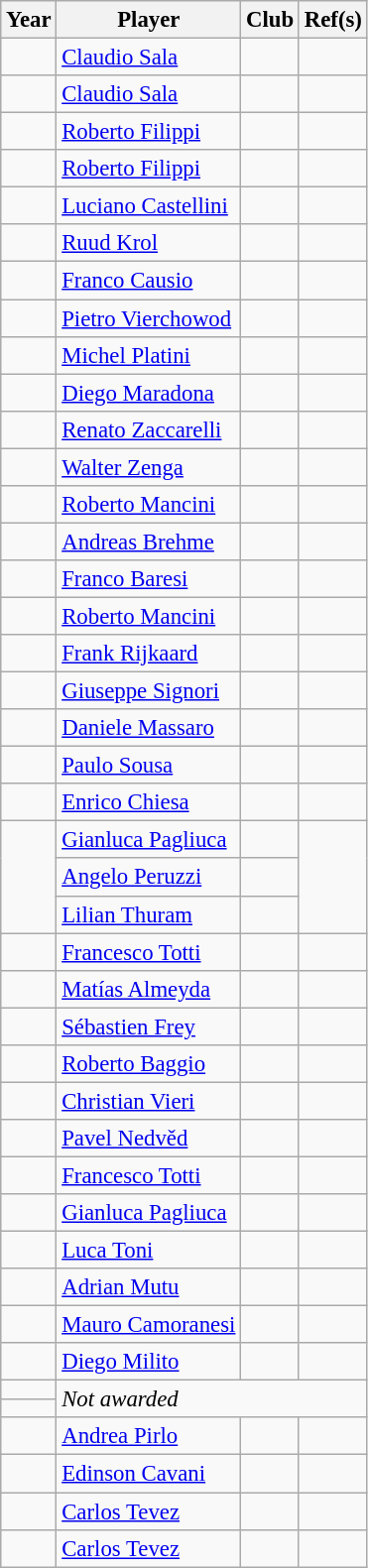<table class="wikitable" style="font-size:95%;">
<tr>
<th>Year</th>
<th>Player</th>
<th>Club</th>
<th>Ref(s)</th>
</tr>
<tr>
<td></td>
<td> <a href='#'>Claudio Sala</a></td>
<td></td>
<td></td>
</tr>
<tr>
<td></td>
<td> <a href='#'>Claudio Sala</a></td>
<td></td>
<td></td>
</tr>
<tr>
<td></td>
<td> <a href='#'>Roberto Filippi</a></td>
<td></td>
<td></td>
</tr>
<tr>
<td></td>
<td> <a href='#'>Roberto Filippi</a></td>
<td></td>
<td></td>
</tr>
<tr>
<td></td>
<td> <a href='#'>Luciano Castellini</a></td>
<td></td>
<td></td>
</tr>
<tr>
<td></td>
<td> <a href='#'>Ruud Krol</a></td>
<td></td>
<td></td>
</tr>
<tr>
<td></td>
<td> <a href='#'>Franco Causio</a></td>
<td></td>
<td></td>
</tr>
<tr>
<td></td>
<td> <a href='#'>Pietro Vierchowod</a></td>
<td></td>
<td></td>
</tr>
<tr>
<td></td>
<td> <a href='#'>Michel Platini</a></td>
<td></td>
<td></td>
</tr>
<tr>
<td></td>
<td> <a href='#'>Diego Maradona</a></td>
<td></td>
<td></td>
</tr>
<tr>
<td></td>
<td> <a href='#'>Renato Zaccarelli</a></td>
<td></td>
<td></td>
</tr>
<tr>
<td></td>
<td> <a href='#'>Walter Zenga</a></td>
<td></td>
<td></td>
</tr>
<tr>
<td></td>
<td> <a href='#'>Roberto Mancini</a></td>
<td></td>
<td></td>
</tr>
<tr>
<td></td>
<td> <a href='#'>Andreas Brehme</a></td>
<td></td>
<td></td>
</tr>
<tr>
<td></td>
<td> <a href='#'>Franco Baresi</a></td>
<td></td>
<td></td>
</tr>
<tr>
<td></td>
<td> <a href='#'>Roberto Mancini</a></td>
<td></td>
<td></td>
</tr>
<tr>
<td></td>
<td> <a href='#'>Frank Rijkaard</a></td>
<td></td>
<td></td>
</tr>
<tr>
<td></td>
<td> <a href='#'>Giuseppe Signori</a></td>
<td></td>
<td></td>
</tr>
<tr>
<td></td>
<td> <a href='#'>Daniele Massaro</a></td>
<td></td>
<td></td>
</tr>
<tr>
<td></td>
<td> <a href='#'>Paulo Sousa</a></td>
<td></td>
<td></td>
</tr>
<tr>
<td></td>
<td> <a href='#'>Enrico Chiesa</a></td>
<td></td>
<td></td>
</tr>
<tr>
<td rowspan="3"></td>
<td> <a href='#'>Gianluca Pagliuca</a></td>
<td></td>
<td rowspan="3"></td>
</tr>
<tr>
<td> <a href='#'>Angelo Peruzzi</a></td>
<td></td>
</tr>
<tr>
<td> <a href='#'>Lilian Thuram</a></td>
<td></td>
</tr>
<tr>
<td></td>
<td> <a href='#'>Francesco Totti</a></td>
<td></td>
<td></td>
</tr>
<tr>
<td></td>
<td> <a href='#'>Matías Almeyda</a></td>
<td></td>
<td></td>
</tr>
<tr>
<td></td>
<td> <a href='#'>Sébastien Frey</a></td>
<td></td>
<td></td>
</tr>
<tr>
<td></td>
<td> <a href='#'>Roberto Baggio</a></td>
<td></td>
<td></td>
</tr>
<tr>
<td></td>
<td> <a href='#'>Christian Vieri</a></td>
<td></td>
<td></td>
</tr>
<tr>
<td></td>
<td> <a href='#'>Pavel Nedvěd</a></td>
<td></td>
<td></td>
</tr>
<tr>
<td></td>
<td> <a href='#'>Francesco Totti</a></td>
<td></td>
<td></td>
</tr>
<tr>
<td></td>
<td> <a href='#'>Gianluca Pagliuca</a></td>
<td></td>
<td></td>
</tr>
<tr>
<td></td>
<td> <a href='#'>Luca Toni</a></td>
<td></td>
<td></td>
</tr>
<tr>
<td></td>
<td> <a href='#'>Adrian Mutu</a></td>
<td></td>
<td></td>
</tr>
<tr>
<td></td>
<td> <a href='#'>Mauro Camoranesi</a></td>
<td></td>
<td></td>
</tr>
<tr>
<td></td>
<td> <a href='#'>Diego Milito</a></td>
<td></td>
<td></td>
</tr>
<tr>
<td></td>
<td colspan="3" rowspan="2"><em>Not awarded</em></td>
</tr>
<tr>
<td></td>
</tr>
<tr>
<td></td>
<td> <a href='#'>Andrea Pirlo</a></td>
<td></td>
<td></td>
</tr>
<tr>
<td></td>
<td> <a href='#'>Edinson Cavani</a></td>
<td></td>
<td></td>
</tr>
<tr>
<td></td>
<td> <a href='#'>Carlos Tevez</a></td>
<td></td>
<td></td>
</tr>
<tr>
<td></td>
<td> <a href='#'>Carlos Tevez</a></td>
<td></td>
<td></td>
</tr>
</table>
